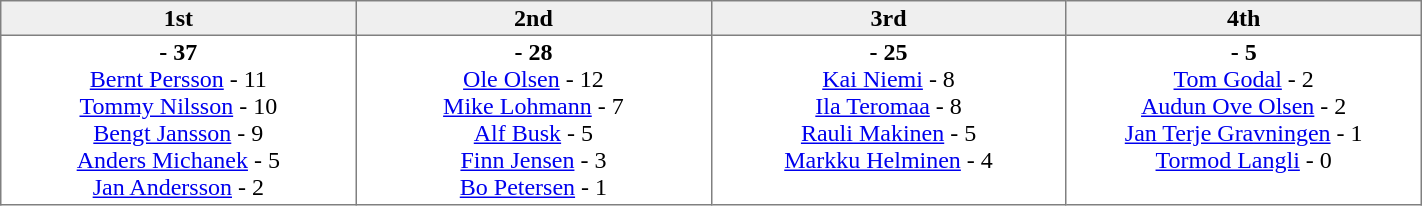<table border=1 cellpadding=2 cellspacing=0 width=75% style="border-collapse:collapse">
<tr align=center style="background:#efefef;">
<th width=20% >1st</th>
<th width=20% >2nd</th>
<th width=20% >3rd</th>
<th width=20%>4th</th>
</tr>
<tr align=center>
<td valign=top ><strong> - 37</strong><br><a href='#'>Bernt Persson</a> - 11<br><a href='#'>Tommy Nilsson</a> - 10<br><a href='#'>Bengt Jansson</a> - 9<br><a href='#'>Anders Michanek</a> - 5<br><a href='#'>Jan Andersson</a> - 2</td>
<td valign=top ><strong> - 28</strong><br><a href='#'>Ole Olsen</a> - 12<br><a href='#'>Mike Lohmann</a> - 7<br><a href='#'>Alf Busk</a> - 5<br><a href='#'>Finn Jensen</a> - 3<br><a href='#'>Bo Petersen</a> - 1</td>
<td valign=top ><strong> - 25</strong><br><a href='#'>Kai Niemi</a> - 8<br><a href='#'>Ila Teromaa</a> - 8<br><a href='#'>Rauli Makinen</a> - 5<br><a href='#'>Markku Helminen</a> - 4</td>
<td valign=top><strong> - 5</strong><br><a href='#'>Tom Godal</a> - 2<br><a href='#'>Audun Ove Olsen</a> - 2<br><a href='#'>Jan Terje Gravningen</a> - 1<br><a href='#'>Tormod Langli</a>  - 0</td>
</tr>
</table>
